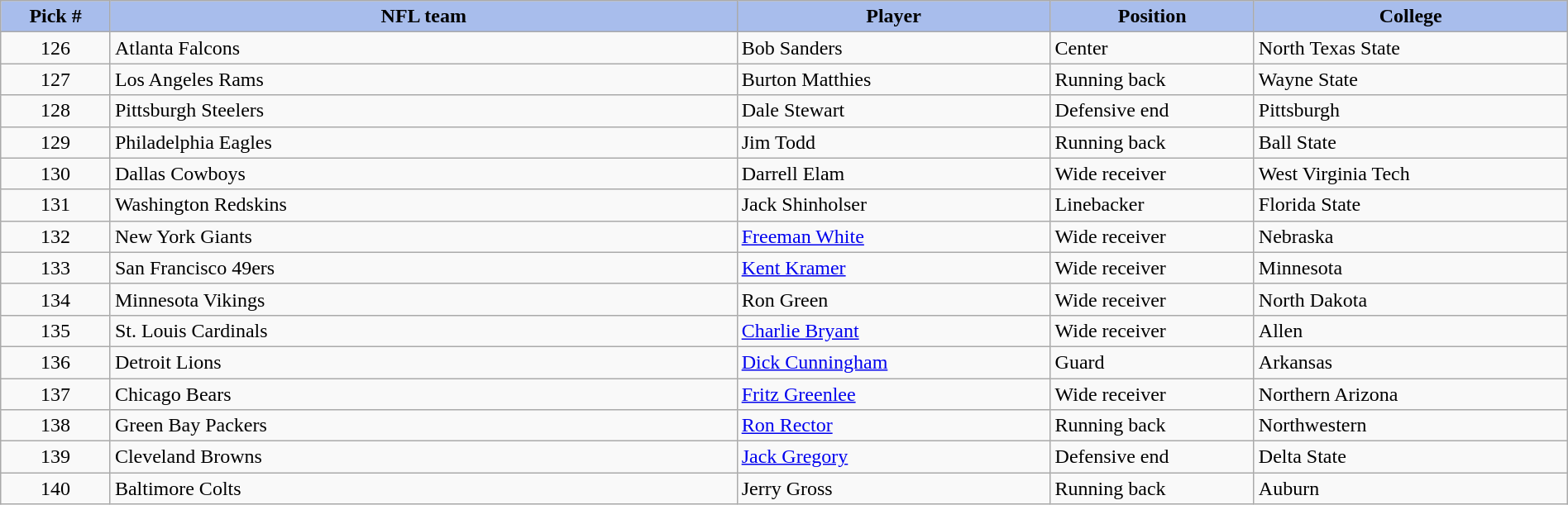<table class="wikitable sortable sortable" style="width: 100%">
<tr>
<th style="background:#A8BDEC;" width=7%>Pick #</th>
<th width=40% style="background:#A8BDEC;">NFL team</th>
<th width=20% style="background:#A8BDEC;">Player</th>
<th width=13% style="background:#A8BDEC;">Position</th>
<th style="background:#A8BDEC;">College</th>
</tr>
<tr>
<td align=center>126</td>
<td>Atlanta Falcons</td>
<td>Bob Sanders</td>
<td>Center</td>
<td>North Texas State</td>
</tr>
<tr>
<td align=center>127</td>
<td>Los Angeles Rams</td>
<td>Burton Matthies</td>
<td>Running back</td>
<td>Wayne State</td>
</tr>
<tr>
<td align=center>128</td>
<td>Pittsburgh Steelers</td>
<td>Dale Stewart</td>
<td>Defensive end</td>
<td>Pittsburgh</td>
</tr>
<tr>
<td align=center>129</td>
<td>Philadelphia Eagles</td>
<td>Jim Todd</td>
<td>Running back</td>
<td>Ball State</td>
</tr>
<tr>
<td align=center>130</td>
<td>Dallas Cowboys</td>
<td>Darrell Elam</td>
<td>Wide receiver</td>
<td>West Virginia Tech</td>
</tr>
<tr>
<td align=center>131</td>
<td>Washington Redskins</td>
<td>Jack Shinholser</td>
<td>Linebacker</td>
<td>Florida State</td>
</tr>
<tr>
<td align=center>132</td>
<td>New York Giants</td>
<td><a href='#'>Freeman White</a></td>
<td>Wide receiver</td>
<td>Nebraska</td>
</tr>
<tr>
<td align=center>133</td>
<td>San Francisco 49ers</td>
<td><a href='#'>Kent Kramer</a></td>
<td>Wide receiver</td>
<td>Minnesota</td>
</tr>
<tr>
<td align=center>134</td>
<td>Minnesota Vikings</td>
<td>Ron Green</td>
<td>Wide receiver</td>
<td>North Dakota</td>
</tr>
<tr>
<td align=center>135</td>
<td>St. Louis Cardinals</td>
<td><a href='#'>Charlie Bryant</a></td>
<td>Wide receiver</td>
<td>Allen</td>
</tr>
<tr>
<td align=center>136</td>
<td>Detroit Lions</td>
<td><a href='#'>Dick Cunningham</a></td>
<td>Guard</td>
<td>Arkansas</td>
</tr>
<tr>
<td align=center>137</td>
<td>Chicago Bears</td>
<td><a href='#'>Fritz Greenlee</a></td>
<td>Wide receiver</td>
<td>Northern Arizona</td>
</tr>
<tr>
<td align=center>138</td>
<td>Green Bay Packers</td>
<td><a href='#'>Ron Rector</a></td>
<td>Running back</td>
<td>Northwestern</td>
</tr>
<tr>
<td align=center>139</td>
<td>Cleveland Browns</td>
<td><a href='#'>Jack Gregory</a></td>
<td>Defensive end</td>
<td>Delta State</td>
</tr>
<tr>
<td align=center>140</td>
<td>Baltimore Colts</td>
<td>Jerry Gross</td>
<td>Running back</td>
<td>Auburn</td>
</tr>
</table>
